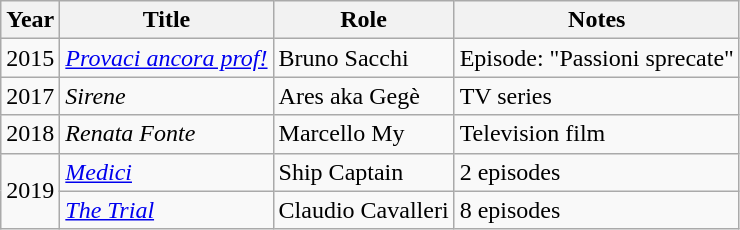<table class="wikitable">
<tr>
<th>Year</th>
<th>Title</th>
<th>Role</th>
<th class="unsortable">Notes</th>
</tr>
<tr>
<td>2015</td>
<td><em><a href='#'>Provaci ancora prof!</a></em></td>
<td>Bruno Sacchi</td>
<td>Episode: "Passioni sprecate"</td>
</tr>
<tr>
<td>2017</td>
<td><em>Sirene</em></td>
<td>Ares aka Gegè</td>
<td>TV series</td>
</tr>
<tr>
<td>2018</td>
<td><em>Renata Fonte</em></td>
<td>Marcello My</td>
<td>Television film</td>
</tr>
<tr>
<td rowspan="2">2019</td>
<td><em><a href='#'>Medici</a></em></td>
<td>Ship Captain</td>
<td>2 episodes</td>
</tr>
<tr>
<td data-sort-value="Trial, The"><em><a href='#'>The Trial</a></em></td>
<td>Claudio Cavalleri</td>
<td>8 episodes</td>
</tr>
</table>
